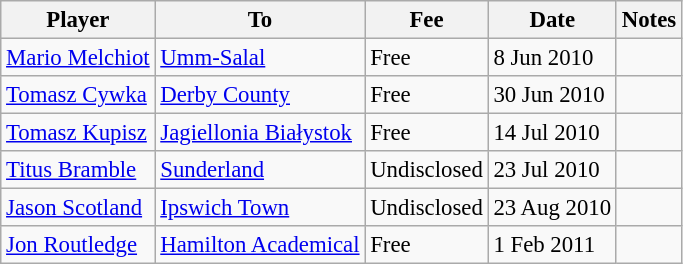<table class="wikitable" style="text-align:center; font-size:95%; text-align:left">
<tr>
<th>Player</th>
<th>To</th>
<th>Fee</th>
<th>Date</th>
<th>Notes</th>
</tr>
<tr --->
<td> <a href='#'>Mario Melchiot</a></td>
<td> <a href='#'>Umm-Salal</a></td>
<td>Free</td>
<td>8 Jun 2010</td>
<td align="center"></td>
</tr>
<tr --->
<td> <a href='#'>Tomasz Cywka</a></td>
<td> <a href='#'>Derby County</a></td>
<td>Free</td>
<td>30 Jun 2010</td>
<td align="center"></td>
</tr>
<tr --->
<td> <a href='#'>Tomasz Kupisz</a></td>
<td> <a href='#'>Jagiellonia Białystok</a></td>
<td>Free</td>
<td>14 Jul 2010</td>
<td align="center"></td>
</tr>
<tr --->
<td> <a href='#'>Titus Bramble</a></td>
<td> <a href='#'>Sunderland</a></td>
<td>Undisclosed</td>
<td>23 Jul 2010</td>
<td align="center"></td>
</tr>
<tr --->
<td> <a href='#'>Jason Scotland</a></td>
<td> <a href='#'>Ipswich Town</a></td>
<td>Undisclosed</td>
<td>23 Aug 2010</td>
<td align="center"></td>
</tr>
<tr --->
<td> <a href='#'>Jon Routledge</a></td>
<td> <a href='#'>Hamilton Academical</a></td>
<td>Free</td>
<td>1 Feb 2011</td>
<td align="center"></td>
</tr>
</table>
